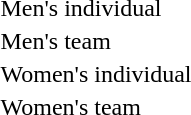<table>
<tr>
<td>Men's individual</td>
<td></td>
<td></td>
<td></td>
</tr>
<tr>
<td>Men's team</td>
<td></td>
<td></td>
<td></td>
</tr>
<tr>
<td>Women's individual</td>
<td></td>
<td></td>
<td></td>
</tr>
<tr>
<td>Women's team</td>
<td></td>
<td></td>
<td></td>
</tr>
</table>
